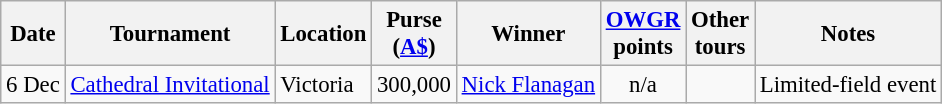<table class="wikitable" style="font-size:95%">
<tr>
<th>Date</th>
<th>Tournament</th>
<th>Location</th>
<th>Purse<br>(<a href='#'>A$</a>)</th>
<th>Winner</th>
<th><a href='#'>OWGR</a><br>points</th>
<th>Other<br>tours</th>
<th>Notes</th>
</tr>
<tr>
<td>6 Dec</td>
<td><a href='#'>Cathedral Invitational</a></td>
<td>Victoria</td>
<td align=right>300,000</td>
<td> <a href='#'>Nick Flanagan</a></td>
<td align=center>n/a</td>
<td></td>
<td>Limited-field event</td>
</tr>
</table>
